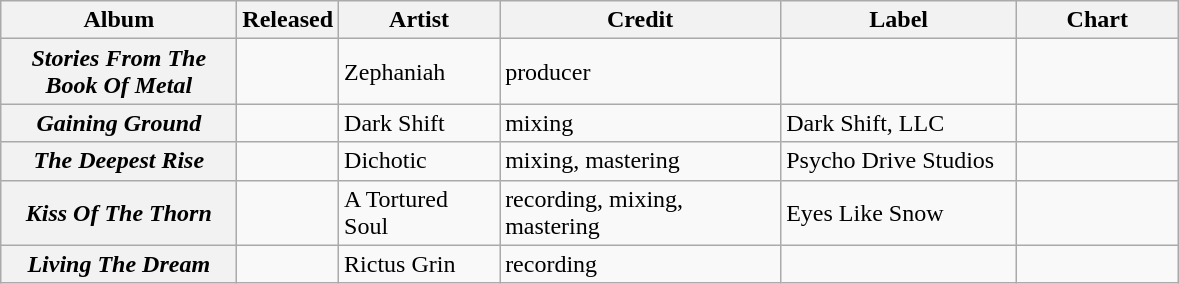<table class="wikitable plainrowheaders sortable">
<tr>
<th style="width:150px;">Album</th>
<th style="width:50px;">Released</th>
<th style="width:100px;">Artist</th>
<th style="width:180px;">Credit</th>
<th style="width:150px;">Label</th>
<th style="width:100px;">Chart</th>
</tr>
<tr>
<th scope="row"><em>Stories From The Book Of Metal</em></th>
<td align=right></td>
<td>Zephaniah</td>
<td>producer</td>
<td> </td>
<td> </td>
</tr>
<tr>
<th scope="row"><em>Gaining Ground</em></th>
<td align=right></td>
<td>Dark Shift</td>
<td>mixing</td>
<td>Dark Shift, LLC</td>
<td> </td>
</tr>
<tr>
<th scope="row"><em>The Deepest Rise</em></th>
<td align=right></td>
<td>Dichotic</td>
<td>mixing, mastering</td>
<td>Psycho Drive Studios</td>
<td> </td>
</tr>
<tr>
<th scope="row"><em>Kiss Of The Thorn</em></th>
<td align=right></td>
<td>A Tortured Soul</td>
<td>recording, mixing, mastering</td>
<td>Eyes Like Snow</td>
<td> </td>
</tr>
<tr>
<th scope="row"><em>Living The Dream </em></th>
<td align=right></td>
<td>Rictus Grin</td>
<td>recording</td>
<td> </td>
<td> </td>
</tr>
</table>
